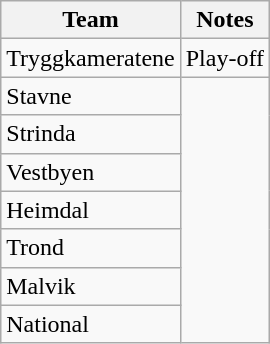<table class="wikitable">
<tr>
<th>Team</th>
<th>Notes</th>
</tr>
<tr>
<td>Tryggkameratene</td>
<td>Play-off</td>
</tr>
<tr>
<td>Stavne</td>
</tr>
<tr>
<td>Strinda</td>
</tr>
<tr>
<td>Vestbyen</td>
</tr>
<tr>
<td>Heimdal</td>
</tr>
<tr>
<td>Trond</td>
</tr>
<tr>
<td>Malvik</td>
</tr>
<tr>
<td>National</td>
</tr>
</table>
